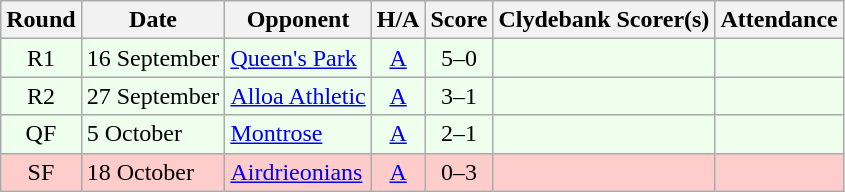<table class="wikitable" style="text-align:center">
<tr>
<th>Round</th>
<th>Date</th>
<th>Opponent</th>
<th>H/A</th>
<th>Score</th>
<th>Clydebank Scorer(s)</th>
<th>Attendance</th>
</tr>
<tr bgcolor=#EEFFEE>
<td>R1</td>
<td align=left>16 September</td>
<td align=left><a href='#'>Queen's Park</a></td>
<td><a href='#'>A</a></td>
<td>5–0</td>
<td align=left></td>
<td></td>
</tr>
<tr bgcolor=#EEFFEE>
<td>R2</td>
<td align=left>27 September</td>
<td align=left><a href='#'>Alloa Athletic</a></td>
<td><a href='#'>A</a></td>
<td>3–1</td>
<td align=left></td>
<td></td>
</tr>
<tr bgcolor=#EEFFEE>
<td>QF</td>
<td align=left>5 October</td>
<td align=left><a href='#'>Montrose</a></td>
<td><a href='#'>A</a></td>
<td>2–1</td>
<td align=left></td>
<td></td>
</tr>
<tr bgcolor=#FFCCCC>
<td>SF</td>
<td align=left>18 October</td>
<td align=left><a href='#'>Airdrieonians</a></td>
<td><a href='#'>A</a></td>
<td>0–3</td>
<td align=left></td>
<td></td>
</tr>
</table>
